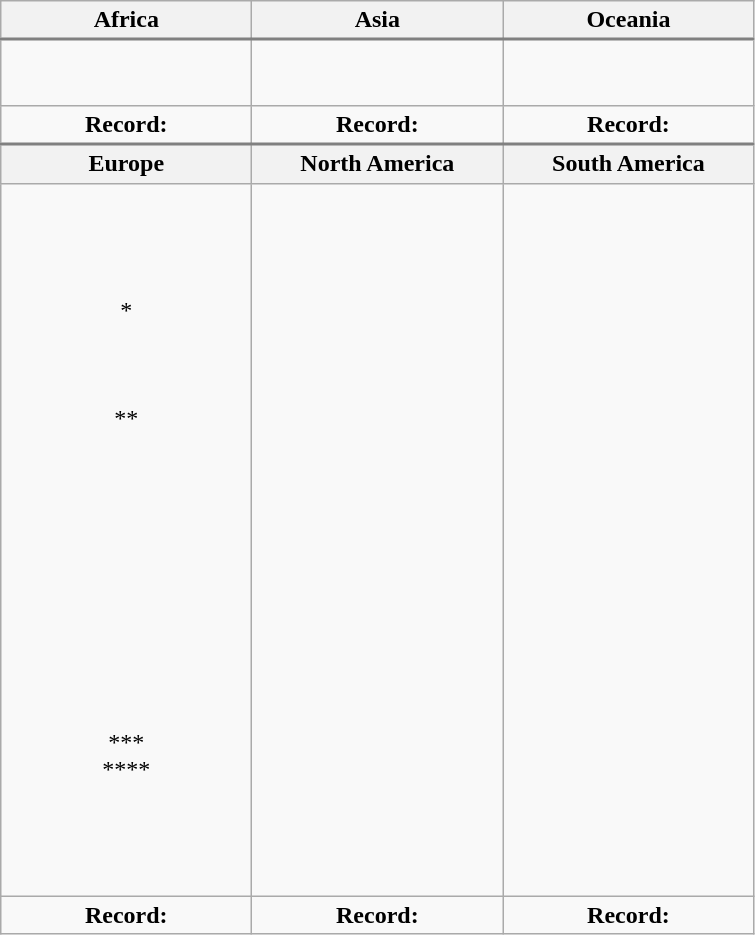<table class="wikitable nowrap">
<tr>
<th width="160">Africa</th>
<th width="160">Asia</th>
<th width="160">Oceania</th>
</tr>
<tr style="border-top:2px solid gray;">
<td align="center"><br><br></td>
<td align="center"><br></td>
<td align="center"><br></td>
</tr>
<tr>
<td align="center"><strong>Record:</strong> </td>
<td align="center"><strong>Record:</strong> </td>
<td align="center"><strong>Record:</strong> </td>
</tr>
<tr style="border-top:2px solid gray;">
<th width="160">Europe</th>
<th width="160">North America</th>
<th width="160">South America</th>
</tr>
<tr>
<td align="center"><br><br><br><br>*<br><br><br><br>**<br><br><br><br><br><br><br><br><br><br><br><br>***<br>****<br><br><br><br><br></td>
<td align="center"><br><br><br><br><br></td>
<td align="center"><br><br><br><br><br><br><br></td>
</tr>
<tr>
<td align="center"><strong>Record:</strong> </td>
<td align="center"><strong>Record:</strong> </td>
<td align="center"><strong>Record:</strong> </td>
</tr>
</table>
